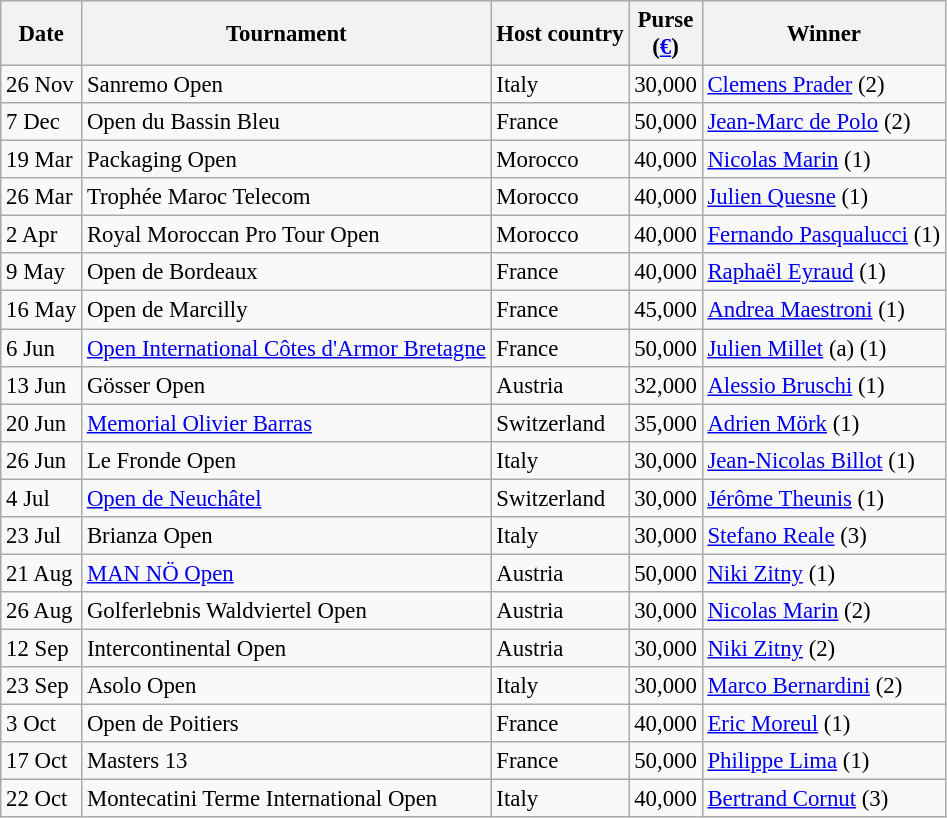<table class="wikitable" style="font-size:95%;">
<tr>
<th>Date</th>
<th>Tournament</th>
<th>Host country</th>
<th>Purse<br>(<a href='#'>€</a>)</th>
<th>Winner</th>
</tr>
<tr>
<td>26 Nov</td>
<td>Sanremo Open</td>
<td>Italy</td>
<td align=right>30,000</td>
<td> <a href='#'>Clemens Prader</a> (2)</td>
</tr>
<tr>
<td>7 Dec</td>
<td>Open du Bassin Bleu</td>
<td>France</td>
<td align=right>50,000</td>
<td> <a href='#'>Jean-Marc de Polo</a> (2)</td>
</tr>
<tr>
<td>19 Mar</td>
<td>Packaging Open</td>
<td>Morocco</td>
<td align=right>40,000</td>
<td> <a href='#'>Nicolas Marin</a> (1)</td>
</tr>
<tr>
<td>26 Mar</td>
<td>Trophée Maroc Telecom</td>
<td>Morocco</td>
<td align=right>40,000</td>
<td> <a href='#'>Julien Quesne</a> (1)</td>
</tr>
<tr>
<td>2 Apr</td>
<td>Royal Moroccan Pro Tour Open</td>
<td>Morocco</td>
<td align=right>40,000</td>
<td> <a href='#'>Fernando Pasqualucci</a> (1)</td>
</tr>
<tr>
<td>9 May</td>
<td>Open de Bordeaux</td>
<td>France</td>
<td align=right>40,000</td>
<td> <a href='#'>Raphaël Eyraud</a> (1)</td>
</tr>
<tr>
<td>16 May</td>
<td>Open de Marcilly</td>
<td>France</td>
<td align=right>45,000</td>
<td> <a href='#'>Andrea Maestroni</a> (1)</td>
</tr>
<tr>
<td>6 Jun</td>
<td><a href='#'>Open International Côtes d'Armor Bretagne</a></td>
<td>France</td>
<td align=right>50,000</td>
<td> <a href='#'>Julien Millet</a> (a) (1)</td>
</tr>
<tr>
<td>13 Jun</td>
<td>Gösser Open</td>
<td>Austria</td>
<td align=right>32,000</td>
<td> <a href='#'>Alessio Bruschi</a> (1)</td>
</tr>
<tr>
<td>20 Jun</td>
<td><a href='#'>Memorial Olivier Barras</a></td>
<td>Switzerland</td>
<td align=right>35,000</td>
<td> <a href='#'>Adrien Mörk</a> (1)</td>
</tr>
<tr>
<td>26 Jun</td>
<td>Le Fronde Open</td>
<td>Italy</td>
<td align=right>30,000</td>
<td> <a href='#'>Jean-Nicolas Billot</a> (1)</td>
</tr>
<tr>
<td>4 Jul</td>
<td><a href='#'>Open de Neuchâtel</a></td>
<td>Switzerland</td>
<td align=right>30,000</td>
<td> <a href='#'>Jérôme Theunis</a> (1)</td>
</tr>
<tr>
<td>23 Jul</td>
<td>Brianza Open</td>
<td>Italy</td>
<td align=right>30,000</td>
<td> <a href='#'>Stefano Reale</a> (3)</td>
</tr>
<tr>
<td>21 Aug</td>
<td><a href='#'>MAN NÖ Open</a></td>
<td>Austria</td>
<td align=right>50,000</td>
<td> <a href='#'>Niki Zitny</a> (1)</td>
</tr>
<tr>
<td>26 Aug</td>
<td>Golferlebnis Waldviertel Open</td>
<td>Austria</td>
<td align=right>30,000</td>
<td> <a href='#'>Nicolas Marin</a> (2)</td>
</tr>
<tr>
<td>12 Sep</td>
<td>Intercontinental Open</td>
<td>Austria</td>
<td align=right>30,000</td>
<td> <a href='#'>Niki Zitny</a> (2)</td>
</tr>
<tr>
<td>23 Sep</td>
<td>Asolo Open</td>
<td>Italy</td>
<td align=right>30,000</td>
<td> <a href='#'>Marco Bernardini</a> (2)</td>
</tr>
<tr>
<td>3 Oct</td>
<td>Open de Poitiers</td>
<td>France</td>
<td align=right>40,000</td>
<td> <a href='#'>Eric Moreul</a> (1)</td>
</tr>
<tr>
<td>17 Oct</td>
<td>Masters 13</td>
<td>France</td>
<td align=right>50,000</td>
<td> <a href='#'>Philippe Lima</a> (1)</td>
</tr>
<tr>
<td>22 Oct</td>
<td>Montecatini Terme International Open</td>
<td>Italy</td>
<td align=right>40,000</td>
<td> <a href='#'>Bertrand Cornut</a> (3)</td>
</tr>
</table>
